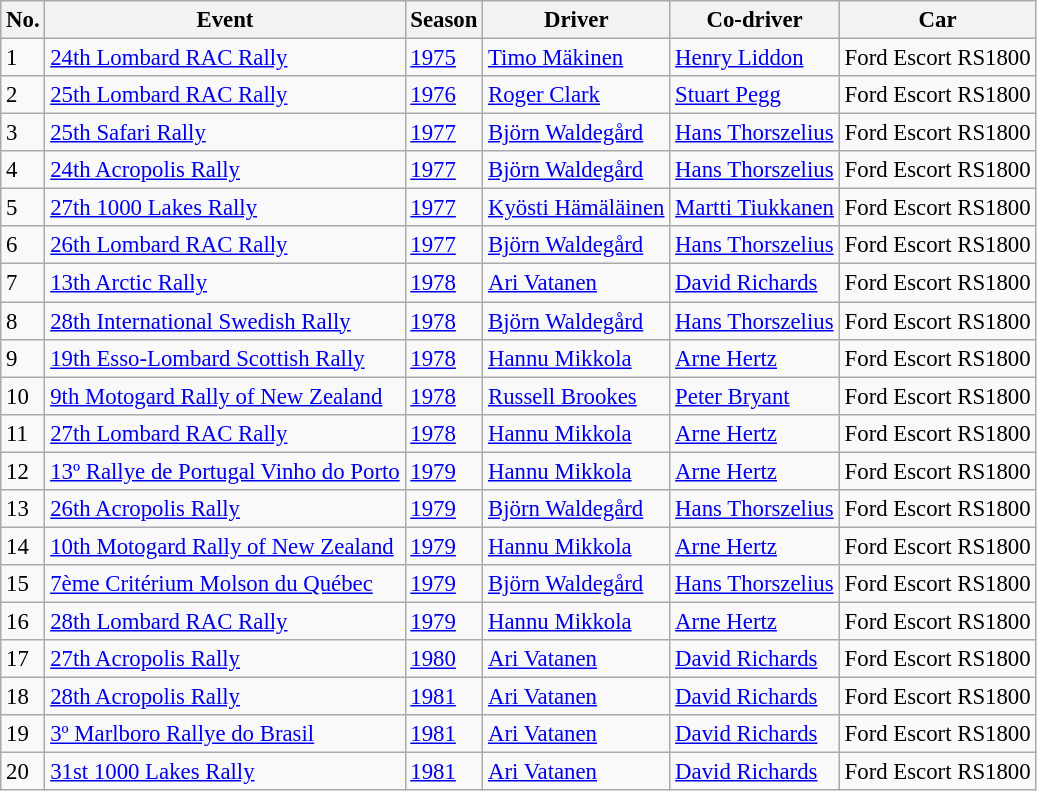<table class="wikitable" style="font-size: 95%; ">
<tr>
<th>No.</th>
<th>Event</th>
<th>Season</th>
<th>Driver</th>
<th>Co-driver</th>
<th>Car</th>
</tr>
<tr>
<td>1</td>
<td><a href='#'>24th Lombard RAC Rally</a></td>
<td><a href='#'>1975</a></td>
<td><a href='#'>Timo Mäkinen</a></td>
<td><a href='#'>Henry Liddon</a></td>
<td>Ford Escort RS1800</td>
</tr>
<tr>
<td>2</td>
<td><a href='#'>25th Lombard RAC Rally</a></td>
<td><a href='#'>1976</a></td>
<td><a href='#'>Roger Clark</a></td>
<td><a href='#'>Stuart Pegg</a></td>
<td>Ford Escort RS1800</td>
</tr>
<tr>
<td>3</td>
<td><a href='#'>25th Safari Rally</a></td>
<td><a href='#'>1977</a></td>
<td><a href='#'>Björn Waldegård</a></td>
<td><a href='#'>Hans Thorszelius</a></td>
<td>Ford Escort RS1800</td>
</tr>
<tr>
<td>4</td>
<td><a href='#'>24th Acropolis Rally</a></td>
<td><a href='#'>1977</a></td>
<td><a href='#'>Björn Waldegård</a></td>
<td><a href='#'>Hans Thorszelius</a></td>
<td>Ford Escort RS1800</td>
</tr>
<tr>
<td>5</td>
<td><a href='#'>27th 1000 Lakes Rally</a></td>
<td><a href='#'>1977</a></td>
<td><a href='#'>Kyösti Hämäläinen</a></td>
<td><a href='#'>Martti Tiukkanen</a></td>
<td>Ford Escort RS1800</td>
</tr>
<tr>
<td>6</td>
<td><a href='#'>26th Lombard RAC Rally</a></td>
<td><a href='#'>1977</a></td>
<td><a href='#'>Björn Waldegård</a></td>
<td><a href='#'>Hans Thorszelius</a></td>
<td>Ford Escort RS1800</td>
</tr>
<tr>
<td>7</td>
<td><a href='#'>13th Arctic Rally</a></td>
<td><a href='#'>1978</a></td>
<td><a href='#'>Ari Vatanen</a></td>
<td><a href='#'>David Richards</a></td>
<td>Ford Escort RS1800</td>
</tr>
<tr>
<td>8</td>
<td><a href='#'>28th International Swedish Rally</a></td>
<td><a href='#'>1978</a></td>
<td><a href='#'>Björn Waldegård</a></td>
<td><a href='#'>Hans Thorszelius</a></td>
<td>Ford Escort RS1800</td>
</tr>
<tr>
<td>9</td>
<td><a href='#'>19th Esso-Lombard Scottish Rally</a></td>
<td><a href='#'>1978</a></td>
<td><a href='#'>Hannu Mikkola</a></td>
<td><a href='#'>Arne Hertz</a></td>
<td>Ford Escort RS1800</td>
</tr>
<tr>
<td>10</td>
<td><a href='#'>9th Motogard Rally of New Zealand</a></td>
<td><a href='#'>1978</a></td>
<td><a href='#'>Russell Brookes</a></td>
<td><a href='#'>Peter Bryant</a></td>
<td>Ford Escort RS1800</td>
</tr>
<tr>
<td>11</td>
<td><a href='#'>27th Lombard RAC Rally</a></td>
<td><a href='#'>1978</a></td>
<td><a href='#'>Hannu Mikkola</a></td>
<td><a href='#'>Arne Hertz</a></td>
<td>Ford Escort RS1800</td>
</tr>
<tr>
<td>12</td>
<td><a href='#'>13º Rallye de Portugal Vinho do Porto</a></td>
<td><a href='#'>1979</a></td>
<td><a href='#'>Hannu Mikkola</a></td>
<td><a href='#'>Arne Hertz</a></td>
<td>Ford Escort RS1800</td>
</tr>
<tr>
<td>13</td>
<td><a href='#'>26th Acropolis Rally</a></td>
<td><a href='#'>1979</a></td>
<td><a href='#'>Björn Waldegård</a></td>
<td><a href='#'>Hans Thorszelius</a></td>
<td>Ford Escort RS1800</td>
</tr>
<tr>
<td>14</td>
<td><a href='#'>10th Motogard Rally of New Zealand</a></td>
<td><a href='#'>1979</a></td>
<td><a href='#'>Hannu Mikkola</a></td>
<td><a href='#'>Arne Hertz</a></td>
<td>Ford Escort RS1800</td>
</tr>
<tr>
<td>15</td>
<td><a href='#'>7ème Critérium Molson du Québec</a></td>
<td><a href='#'>1979</a></td>
<td><a href='#'>Björn Waldegård</a></td>
<td><a href='#'>Hans Thorszelius</a></td>
<td>Ford Escort RS1800</td>
</tr>
<tr>
<td>16</td>
<td><a href='#'>28th Lombard RAC Rally</a></td>
<td><a href='#'>1979</a></td>
<td><a href='#'>Hannu Mikkola</a></td>
<td><a href='#'>Arne Hertz</a></td>
<td>Ford Escort RS1800</td>
</tr>
<tr>
<td>17</td>
<td><a href='#'>27th Acropolis Rally</a></td>
<td><a href='#'>1980</a></td>
<td><a href='#'>Ari Vatanen</a></td>
<td><a href='#'>David Richards</a></td>
<td>Ford Escort RS1800</td>
</tr>
<tr>
<td>18</td>
<td><a href='#'>28th Acropolis Rally</a></td>
<td><a href='#'>1981</a></td>
<td><a href='#'>Ari Vatanen</a></td>
<td><a href='#'>David Richards</a></td>
<td>Ford Escort RS1800</td>
</tr>
<tr>
<td>19</td>
<td><a href='#'>3º Marlboro Rallye do Brasil</a></td>
<td><a href='#'>1981</a></td>
<td><a href='#'>Ari Vatanen</a></td>
<td><a href='#'>David Richards</a></td>
<td>Ford Escort RS1800</td>
</tr>
<tr>
<td>20</td>
<td><a href='#'>31st 1000 Lakes Rally</a></td>
<td><a href='#'>1981</a></td>
<td><a href='#'>Ari Vatanen</a></td>
<td><a href='#'>David Richards</a></td>
<td>Ford Escort RS1800</td>
</tr>
</table>
